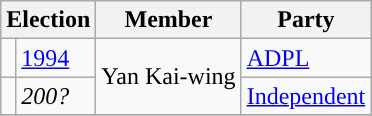<table class="wikitable">
<tr>
<th colspan="2">Election</th>
<th>Member</th>
<th>Party</th>
</tr>
<tr>
<td style="background-color: "></td>
<td><a href='#'>1994</a></td>
<td rowspan=2>Yan Kai-wing</td>
<td><a href='#'>ADPL</a></td>
</tr>
<tr>
<td style="background-color: "></td>
<td><em>200?</em></td>
<td><a href='#'>Independent</a></td>
</tr>
<tr>
</tr>
</table>
